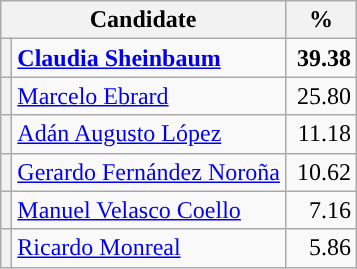<table class="wikitable" style="font-size:100%">
<tr>
<th colspan="2" style="width: 170px">Candidate</th>
<th style="width: 40px">%</th>
</tr>
<tr>
<th style="background-color: "></th>
<td><strong><a href='#'>Claudia Sheinbaum</a></strong></td>
<td align="right"><strong>39.38</strong></td>
</tr>
<tr>
<th style="background-color: "></th>
<td><a href='#'>Marcelo Ebrard</a></td>
<td align="right">25.80</td>
</tr>
<tr>
<th style="background-color: "></th>
<td><a href='#'>Adán Augusto López</a></td>
<td align="right">11.18</td>
</tr>
<tr>
<th style="background-color: "></th>
<td><a href='#'>Gerardo Fernández Noroña</a></td>
<td align="right">10.62</td>
</tr>
<tr>
<th style="background-color: "></th>
<td><a href='#'>Manuel Velasco Coello</a></td>
<td align="right">7.16</td>
</tr>
<tr>
<th style="background-color: "></th>
<td><a href='#'>Ricardo Monreal</a></td>
<td align="right">5.86</td>
</tr>
</table>
